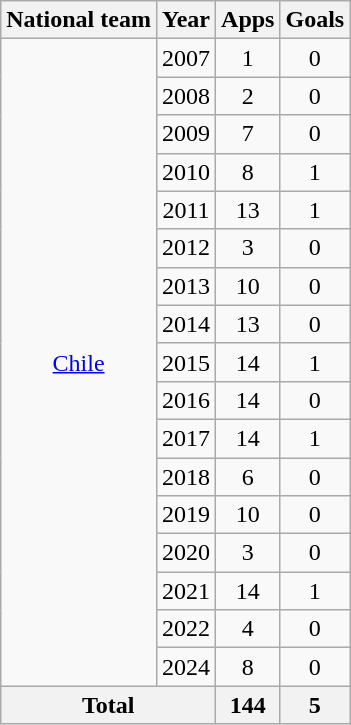<table class="wikitable" style="text-align:center">
<tr>
<th>National team</th>
<th>Year</th>
<th>Apps</th>
<th>Goals</th>
</tr>
<tr>
<td rowspan=17><a href='#'>Chile</a></td>
<td>2007</td>
<td>1</td>
<td>0</td>
</tr>
<tr>
<td>2008</td>
<td>2</td>
<td>0</td>
</tr>
<tr>
<td>2009</td>
<td>7</td>
<td>0</td>
</tr>
<tr>
<td>2010</td>
<td>8</td>
<td>1</td>
</tr>
<tr>
<td>2011</td>
<td>13</td>
<td>1</td>
</tr>
<tr>
<td>2012</td>
<td>3</td>
<td>0</td>
</tr>
<tr>
<td>2013</td>
<td>10</td>
<td>0</td>
</tr>
<tr>
<td>2014</td>
<td>13</td>
<td>0</td>
</tr>
<tr>
<td>2015</td>
<td>14</td>
<td>1</td>
</tr>
<tr>
<td>2016</td>
<td>14</td>
<td>0</td>
</tr>
<tr>
<td>2017</td>
<td>14</td>
<td>1</td>
</tr>
<tr>
<td>2018</td>
<td>6</td>
<td>0</td>
</tr>
<tr>
<td>2019</td>
<td>10</td>
<td>0</td>
</tr>
<tr>
<td>2020</td>
<td>3</td>
<td>0</td>
</tr>
<tr>
<td>2021</td>
<td>14</td>
<td>1</td>
</tr>
<tr>
<td>2022</td>
<td>4</td>
<td>0</td>
</tr>
<tr>
<td>2024</td>
<td>8</td>
<td>0</td>
</tr>
<tr>
<th colspan=2>Total</th>
<th>144</th>
<th>5</th>
</tr>
</table>
